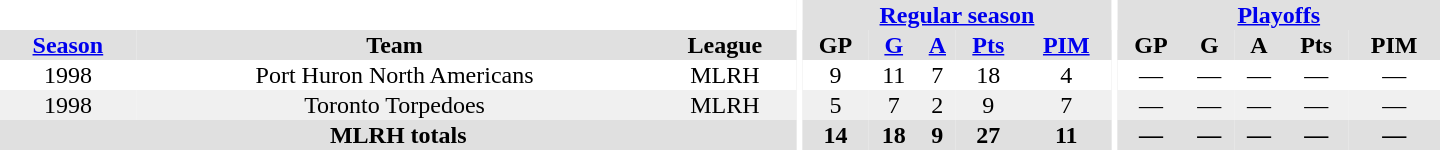<table border="0" cellpadding="1" cellspacing="0" style="text-align:center; width:60em">
<tr bgcolor="#e0e0e0">
<th colspan="3" bgcolor="#ffffff"></th>
<th rowspan="99" bgcolor="#ffffff"></th>
<th colspan="5"><a href='#'>Regular season</a></th>
<th rowspan="99" bgcolor="#ffffff"></th>
<th colspan="5"><a href='#'>Playoffs</a></th>
</tr>
<tr bgcolor="#e0e0e0">
<th><a href='#'>Season</a></th>
<th>Team</th>
<th>League</th>
<th>GP</th>
<th><a href='#'>G</a></th>
<th><a href='#'>A</a></th>
<th><a href='#'>Pts</a></th>
<th><a href='#'>PIM</a></th>
<th>GP</th>
<th>G</th>
<th>A</th>
<th>Pts</th>
<th>PIM</th>
</tr>
<tr>
<td>1998</td>
<td>Port Huron North Americans</td>
<td>MLRH</td>
<td>9</td>
<td>11</td>
<td>7</td>
<td>18</td>
<td>4</td>
<td>—</td>
<td>—</td>
<td>—</td>
<td>—</td>
<td>—</td>
</tr>
<tr bgcolor="#f0f0f0">
<td>1998</td>
<td>Toronto Torpedoes</td>
<td>MLRH</td>
<td>5</td>
<td>7</td>
<td>2</td>
<td>9</td>
<td>7</td>
<td>—</td>
<td>—</td>
<td>—</td>
<td>—</td>
<td>—</td>
</tr>
<tr bgcolor="#e0e0e0">
<th colspan="3">MLRH totals</th>
<th>14</th>
<th>18</th>
<th>9</th>
<th>27</th>
<th>11</th>
<th>—</th>
<th>—</th>
<th>—</th>
<th>—</th>
<th>—</th>
</tr>
</table>
